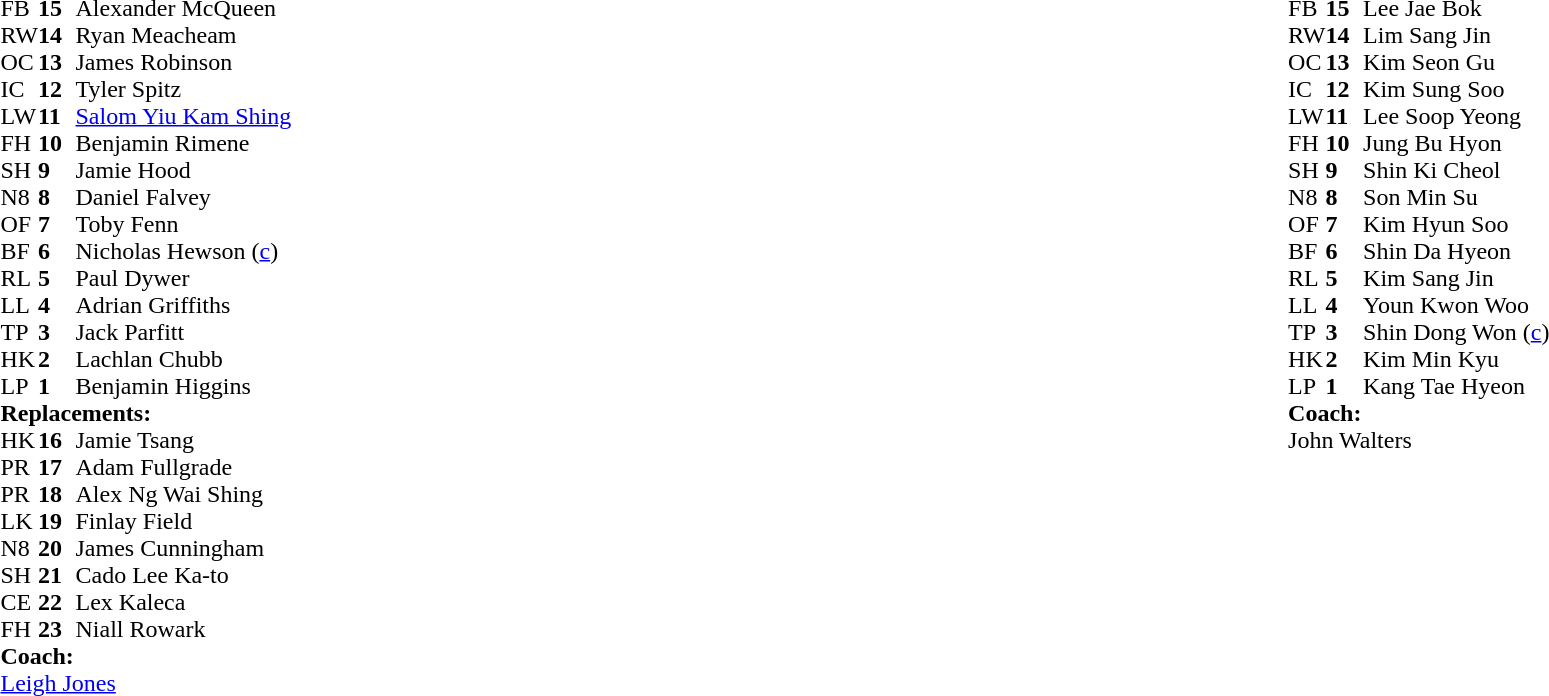<table style="width:100%">
<tr>
<td style="vertical-align:top; width:50%"><br><table cellspacing="0" cellpadding="0">
<tr>
<th width="25"></th>
<th width="25"></th>
</tr>
<tr>
<td>FB</td>
<td><strong>15</strong></td>
<td>Alexander McQueen</td>
</tr>
<tr>
<td>RW</td>
<td><strong>14</strong></td>
<td>Ryan Meacheam</td>
</tr>
<tr>
<td>OC</td>
<td><strong>13</strong></td>
<td>James Robinson</td>
</tr>
<tr>
<td>IC</td>
<td><strong>12</strong></td>
<td>Tyler Spitz</td>
</tr>
<tr>
<td>LW</td>
<td><strong>11</strong></td>
<td><a href='#'>Salom Yiu Kam Shing</a></td>
</tr>
<tr>
<td>FH</td>
<td><strong>10</strong></td>
<td>Benjamin Rimene</td>
</tr>
<tr>
<td>SH</td>
<td><strong>9</strong></td>
<td>Jamie Hood</td>
</tr>
<tr>
<td>N8</td>
<td><strong>8</strong></td>
<td>Daniel Falvey</td>
</tr>
<tr>
<td>OF</td>
<td><strong>7</strong></td>
<td>Toby Fenn</td>
</tr>
<tr>
<td>BF</td>
<td><strong>6</strong></td>
<td>Nicholas Hewson (<a href='#'>c</a>)</td>
</tr>
<tr>
<td>RL</td>
<td><strong>5</strong></td>
<td>Paul Dywer</td>
</tr>
<tr>
<td>LL</td>
<td><strong>4</strong></td>
<td>Adrian Griffiths</td>
</tr>
<tr>
<td>TP</td>
<td><strong>3</strong></td>
<td>Jack Parfitt</td>
</tr>
<tr>
<td>HK</td>
<td><strong>2</strong></td>
<td>Lachlan Chubb</td>
</tr>
<tr>
<td>LP</td>
<td><strong>1</strong></td>
<td>Benjamin Higgins</td>
</tr>
<tr>
<td colspan="3"><strong>Replacements:</strong></td>
</tr>
<tr>
<td>HK</td>
<td><strong>16</strong></td>
<td>Jamie Tsang</td>
</tr>
<tr>
<td>PR</td>
<td><strong>17</strong></td>
<td>Adam Fullgrade</td>
</tr>
<tr>
<td>PR</td>
<td><strong>18</strong></td>
<td>Alex Ng Wai Shing</td>
</tr>
<tr>
<td>LK</td>
<td><strong>19</strong></td>
<td>Finlay Field</td>
</tr>
<tr>
<td>N8</td>
<td><strong>20</strong></td>
<td>James Cunningham</td>
</tr>
<tr>
<td>SH</td>
<td><strong>21</strong></td>
<td>Cado Lee Ka-to</td>
</tr>
<tr>
<td>CE</td>
<td><strong>22</strong></td>
<td>Lex Kaleca</td>
<td></td>
</tr>
<tr>
<td>FH</td>
<td><strong>23</strong></td>
<td>Niall Rowark</td>
</tr>
<tr>
<td colspan="3"><strong>Coach:</strong></td>
</tr>
<tr>
<td colspan="4"> <a href='#'>Leigh Jones</a></td>
</tr>
</table>
</td>
<td style="vertical-align:top"></td>
<td style="vertical-align:top; width:50%"><br><table cellspacing="0" cellpadding="0" style="margin:auto">
<tr>
<th width="25"></th>
<th width="25"></th>
</tr>
<tr>
<td>FB</td>
<td><strong>15</strong></td>
<td>Lee Jae Bok</td>
</tr>
<tr>
<td>RW</td>
<td><strong>14</strong></td>
<td>Lim Sang Jin</td>
</tr>
<tr>
<td>OC</td>
<td><strong>13</strong></td>
<td>Kim Seon Gu</td>
</tr>
<tr>
<td>IC</td>
<td><strong>12</strong></td>
<td>Kim Sung Soo</td>
</tr>
<tr>
<td>LW</td>
<td><strong>11</strong></td>
<td>Lee Soop Yeong</td>
</tr>
<tr>
<td>FH</td>
<td><strong>10</strong></td>
<td>Jung Bu Hyon</td>
</tr>
<tr>
<td>SH</td>
<td><strong>9</strong></td>
<td>Shin Ki Cheol</td>
</tr>
<tr>
<td>N8</td>
<td><strong>8</strong></td>
<td>Son Min Su</td>
</tr>
<tr>
<td>OF</td>
<td><strong>7</strong></td>
<td>Kim Hyun Soo</td>
</tr>
<tr>
<td>BF</td>
<td><strong>6</strong></td>
<td>Shin Da Hyeon</td>
</tr>
<tr>
<td>RL</td>
<td><strong>5</strong></td>
<td>Kim Sang Jin</td>
</tr>
<tr>
<td>LL</td>
<td><strong>4</strong></td>
<td>Youn Kwon Woo</td>
</tr>
<tr>
<td>TP</td>
<td><strong>3</strong></td>
<td>Shin Dong Won (<a href='#'>c</a>)</td>
</tr>
<tr>
<td>HK</td>
<td><strong>2</strong></td>
<td>Kim Min Kyu</td>
</tr>
<tr>
<td>LP</td>
<td><strong>1</strong></td>
<td>Kang Tae Hyeon</td>
</tr>
<tr>
<td colspan="3"><strong>Coach:</strong></td>
</tr>
<tr>
<td colspan="4"> John Walters</td>
</tr>
</table>
</td>
</tr>
</table>
